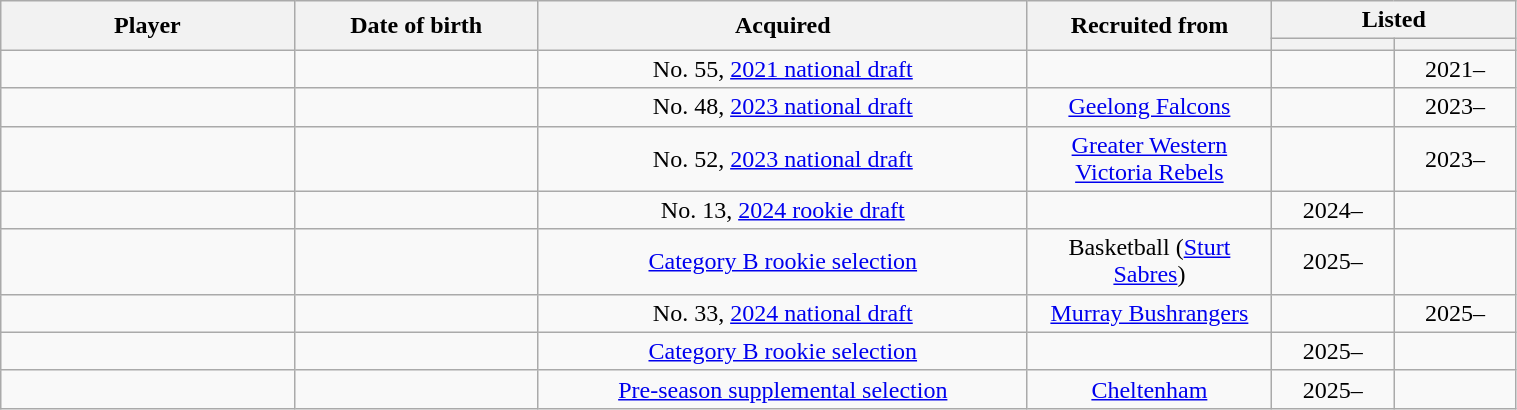<table class="wikitable sortable" style="text-align:center; width:80%;">
<tr>
<th rowspan="2" style="width:12%">Player</th>
<th rowspan="2" style="width:10%">Date of birth</th>
<th rowspan="2" style="width:20%">Acquired</th>
<th rowspan="2" style="width:10%">Recruited from</th>
<th colspan="2" style="width:10%">Listed</th>
</tr>
<tr>
<th style="width=5%;"></th>
<th style="width=5%;"></th>
</tr>
<tr>
<td align=left></td>
<td></td>
<td>No. 55, <a href='#'>2021 national draft</a></td>
<td></td>
<td></td>
<td>2021–</td>
</tr>
<tr>
<td align=left></td>
<td></td>
<td>No. 48, <a href='#'>2023 national draft</a></td>
<td><a href='#'>Geelong Falcons</a></td>
<td></td>
<td>2023–</td>
</tr>
<tr>
<td align=left></td>
<td></td>
<td>No. 52, <a href='#'>2023 national draft</a></td>
<td><a href='#'>Greater Western Victoria Rebels</a></td>
<td></td>
<td>2023–</td>
</tr>
<tr>
<td align=left></td>
<td></td>
<td>No. 13, <a href='#'>2024 rookie draft</a></td>
<td></td>
<td>2024–</td>
<td></td>
</tr>
<tr>
<td align=left></td>
<td></td>
<td><a href='#'>Category B rookie selection</a></td>
<td>Basketball (<a href='#'>Sturt Sabres</a>)</td>
<td>2025–</td>
<td></td>
</tr>
<tr>
<td align=left></td>
<td></td>
<td>No. 33, <a href='#'>2024 national draft</a></td>
<td><a href='#'>Murray Bushrangers</a></td>
<td></td>
<td>2025–</td>
</tr>
<tr>
<td align=left></td>
<td></td>
<td><a href='#'>Category B rookie selection</a></td>
<td></td>
<td>2025–</td>
<td></td>
</tr>
<tr>
<td align=left></td>
<td></td>
<td><a href='#'>Pre-season supplemental selection</a></td>
<td><a href='#'>Cheltenham</a></td>
<td>2025–</td>
<td></td>
</tr>
</table>
